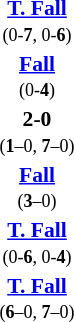<table style="width:100%;" cellspacing="1">
<tr>
<th width=25%></th>
<th width=10%></th>
<th width=25%></th>
</tr>
<tr style=font-size:90%>
<td align=right></td>
<td align=center><strong> <a href='#'>T. Fall</a> </strong><br><small>(0-<strong>7</strong>, 0-<strong>6</strong>)</small></td>
<td><strong> </strong></td>
</tr>
<tr style=font-size:90%>
<td align=right></td>
<td align=center><strong> <a href='#'>Fall</a> </strong><br><small>(0-<strong>4</strong>)</small></td>
<td><strong> </strong></td>
</tr>
<tr style=font-size:90%>
<td align=right><strong></strong></td>
<td align=center><strong> 2-0 </strong><br><small>(<strong>1</strong>–0, <strong>7</strong>–0)</small></td>
<td></td>
</tr>
<tr style=font-size:90%>
<td align=right><strong></strong></td>
<td align=center><strong> <a href='#'>Fall</a> </strong><br><small>(<strong>3</strong>–0)</small></td>
<td></td>
</tr>
<tr style=font-size:90%>
<td align=right></td>
<td align=center><strong> <a href='#'>T. Fall</a> </strong><br><small>(0-<strong>6</strong>, 0-<strong>4</strong>)</small></td>
<td><strong> </strong></td>
</tr>
<tr style=font-size:90%>
<td align=right><strong></strong></td>
<td align=center><strong> <a href='#'>T. Fall</a> </strong><br><small>(<strong>6</strong>–0, <strong>7</strong>–0)</small></td>
<td></td>
</tr>
</table>
